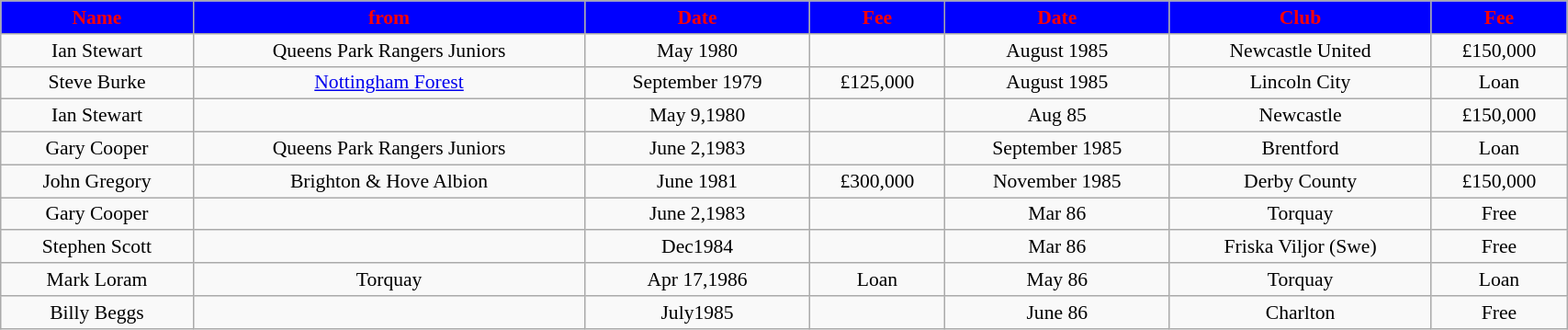<table class="wikitable" style="text-align:center; font-size:90%; width:90%;">
<tr>
<th style="background:#0000FF; color:red; text-align:center;"><strong>Name</strong></th>
<th style="background:#0000FF; color:red; text-align:center;">from</th>
<th style="background:#0000FF; color:red; text-align:center;">Date</th>
<th style="background:#0000FF; color:red; text-align:center;">Fee</th>
<th style="background:#0000FF; color:red; text-align:center;"><strong>Date</strong></th>
<th style="background:#0000FF; color:red; text-align:center;">Club</th>
<th style="background:#0000FF; color:red; text-align:center;"><strong>Fee</strong></th>
</tr>
<tr>
<td>Ian Stewart</td>
<td>Queens Park Rangers Juniors</td>
<td>May 1980</td>
<td></td>
<td>August 1985</td>
<td>Newcastle United</td>
<td>£150,000</td>
</tr>
<tr>
<td>Steve Burke</td>
<td><a href='#'>Nottingham Forest</a></td>
<td>September 1979</td>
<td>£125,000</td>
<td>August 1985</td>
<td>Lincoln City</td>
<td>Loan</td>
</tr>
<tr>
<td>Ian Stewart</td>
<td></td>
<td>May 9,1980</td>
<td></td>
<td>Aug 85</td>
<td>Newcastle</td>
<td>£150,000</td>
</tr>
<tr>
<td>Gary Cooper</td>
<td>Queens Park Rangers Juniors</td>
<td>June 2,1983</td>
<td></td>
<td>September 1985</td>
<td>Brentford</td>
<td>Loan</td>
</tr>
<tr>
<td>John Gregory</td>
<td>Brighton & Hove Albion</td>
<td>June 1981</td>
<td>£300,000</td>
<td>November 1985</td>
<td>Derby County</td>
<td>£150,000</td>
</tr>
<tr>
<td>Gary Cooper</td>
<td></td>
<td>June 2,1983</td>
<td></td>
<td>Mar 86</td>
<td>Torquay</td>
<td>Free</td>
</tr>
<tr>
<td>Stephen Scott</td>
<td></td>
<td>Dec1984</td>
<td></td>
<td>Mar 86</td>
<td>Friska Viljor (Swe)</td>
<td>Free</td>
</tr>
<tr>
<td>Mark Loram</td>
<td>Torquay</td>
<td>Apr 17,1986</td>
<td>Loan</td>
<td>May 86</td>
<td>Torquay</td>
<td>Loan</td>
</tr>
<tr>
<td>Billy Beggs</td>
<td></td>
<td>July1985</td>
<td></td>
<td>June 86</td>
<td>Charlton</td>
<td>Free</td>
</tr>
</table>
